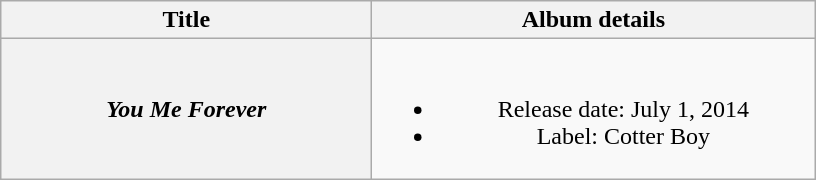<table class="wikitable plainrowheaders" style="text-align:center;">
<tr>
<th style="width:15em;">Title</th>
<th style="width:18em;">Album details</th>
</tr>
<tr>
<th scope="row"><em>You Me Forever</em></th>
<td><br><ul><li>Release date: July 1, 2014</li><li>Label: Cotter Boy</li></ul></td>
</tr>
</table>
